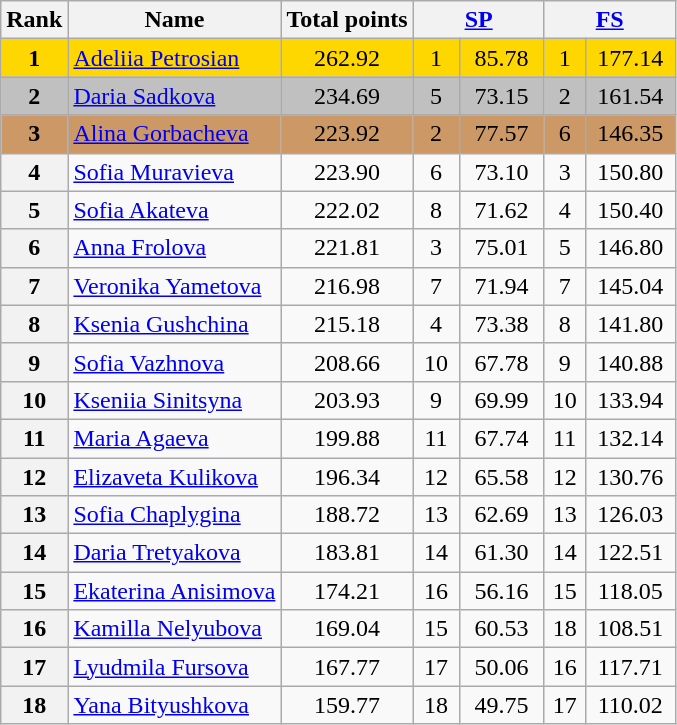<table class="wikitable sortable">
<tr>
<th>Rank</th>
<th>Name</th>
<th>Total points</th>
<th colspan="2" width="80px"><a href='#'>SP</a></th>
<th colspan="2" width="80px"><a href='#'>FS</a></th>
</tr>
<tr bgcolor="gold">
<td align="center"><strong>1</strong></td>
<td><a href='#'>Adeliia Petrosian</a></td>
<td align="center">262.92</td>
<td align="center">1</td>
<td align="center">85.78</td>
<td align="center">1</td>
<td align="center">177.14</td>
</tr>
<tr bgcolor="silver">
<td align="center"><strong>2</strong></td>
<td><a href='#'>Daria Sadkova</a></td>
<td align="center">234.69</td>
<td align="center">5</td>
<td align="center">73.15</td>
<td align="center">2</td>
<td align="center">161.54</td>
</tr>
<tr bgcolor="cc9966">
<td align="center"><strong>3</strong></td>
<td><a href='#'>Alina Gorbacheva</a></td>
<td align="center">223.92</td>
<td align="center">2</td>
<td align="center">77.57</td>
<td align="center">6</td>
<td align="center">146.35</td>
</tr>
<tr>
<th>4</th>
<td><a href='#'>Sofia Muravieva</a></td>
<td align="center">223.90</td>
<td align="center">6</td>
<td align="center">73.10</td>
<td align="center">3</td>
<td align="center">150.80</td>
</tr>
<tr>
<th>5</th>
<td><a href='#'>Sofia Akateva</a></td>
<td align="center">222.02</td>
<td align="center">8</td>
<td align="center">71.62</td>
<td align="center">4</td>
<td align="center">150.40</td>
</tr>
<tr>
<th>6</th>
<td><a href='#'>Anna Frolova</a></td>
<td align="center">221.81</td>
<td align="center">3</td>
<td align="center">75.01</td>
<td align="center">5</td>
<td align="center">146.80</td>
</tr>
<tr>
<th>7</th>
<td><a href='#'>Veronika Yametova</a></td>
<td align="center">216.98</td>
<td align="center">7</td>
<td align="center">71.94</td>
<td align="center">7</td>
<td align="center">145.04</td>
</tr>
<tr>
<th>8</th>
<td><a href='#'>Ksenia Gushchina</a></td>
<td align="center">215.18</td>
<td align="center">4</td>
<td align="center">73.38</td>
<td align="center">8</td>
<td align="center">141.80</td>
</tr>
<tr>
<th>9</th>
<td><a href='#'>Sofia Vazhnova</a></td>
<td align="center">208.66</td>
<td align="center">10</td>
<td align="center">67.78</td>
<td align="center">9</td>
<td align="center">140.88</td>
</tr>
<tr>
<th>10</th>
<td><a href='#'>Kseniia Sinitsyna</a></td>
<td align="center">203.93</td>
<td align="center">9</td>
<td align="center">69.99</td>
<td align="center">10</td>
<td align="center">133.94</td>
</tr>
<tr>
<th>11</th>
<td><a href='#'>Maria Agaeva</a></td>
<td align="center">199.88</td>
<td align="center">11</td>
<td align="center">67.74</td>
<td align="center">11</td>
<td align="center">132.14</td>
</tr>
<tr>
<th>12</th>
<td><a href='#'>Elizaveta Kulikova</a></td>
<td align="center">196.34</td>
<td align="center">12</td>
<td align="center">65.58</td>
<td align="center">12</td>
<td align="center">130.76</td>
</tr>
<tr>
<th>13</th>
<td><a href='#'>Sofia Chaplygina</a></td>
<td align="center">188.72</td>
<td align="center">13</td>
<td align="center">62.69</td>
<td align="center">13</td>
<td align="center">126.03</td>
</tr>
<tr>
<th>14</th>
<td><a href='#'>Daria Tretyakova</a></td>
<td align="center">183.81</td>
<td align="center">14</td>
<td align="center">61.30</td>
<td align="center">14</td>
<td align="center">122.51</td>
</tr>
<tr>
<th>15</th>
<td><a href='#'>Ekaterina Anisimova</a></td>
<td align="center">174.21</td>
<td align="center">16</td>
<td align="center">56.16</td>
<td align="center">15</td>
<td align="center">118.05</td>
</tr>
<tr>
<th>16</th>
<td><a href='#'>Kamilla Nelyubova</a></td>
<td align="center">169.04</td>
<td align="center">15</td>
<td align="center">60.53</td>
<td align="center">18</td>
<td align="center">108.51</td>
</tr>
<tr>
<th>17</th>
<td><a href='#'>Lyudmila Fursova</a></td>
<td align="center">167.77</td>
<td align="center">17</td>
<td align="center">50.06</td>
<td align="center">16</td>
<td align="center">117.71</td>
</tr>
<tr>
<th>18</th>
<td><a href='#'>Yana Bityushkova</a></td>
<td align="center">159.77</td>
<td align="center">18</td>
<td align="center">49.75</td>
<td align="center">17</td>
<td align="center">110.02</td>
</tr>
</table>
